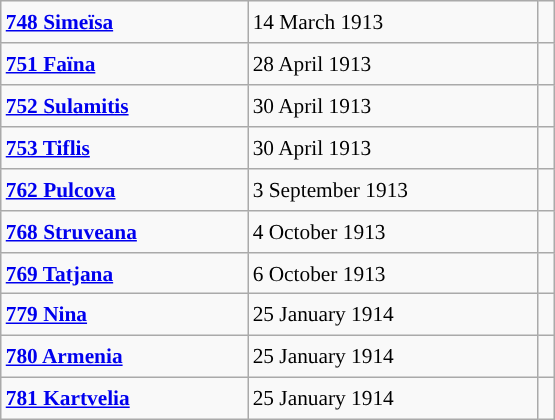<table class="wikitable" style="font-size: 89%; float: left; width: 26em; margin-right: 1em; height: 280px;">
<tr>
<td><strong><a href='#'>748 Simeïsa</a></strong></td>
<td>14 March 1913</td>
<td></td>
</tr>
<tr>
<td><strong><a href='#'>751 Faïna</a></strong></td>
<td>28 April 1913</td>
<td></td>
</tr>
<tr>
<td><strong><a href='#'>752 Sulamitis</a></strong></td>
<td>30 April 1913</td>
<td></td>
</tr>
<tr>
<td><strong><a href='#'>753 Tiflis</a></strong></td>
<td>30 April 1913</td>
<td></td>
</tr>
<tr>
<td><strong><a href='#'>762 Pulcova</a></strong></td>
<td>3 September 1913</td>
<td></td>
</tr>
<tr>
<td><strong><a href='#'>768 Struveana</a></strong></td>
<td>4 October 1913</td>
<td></td>
</tr>
<tr>
<td><strong><a href='#'>769 Tatjana</a></strong></td>
<td>6 October 1913</td>
<td></td>
</tr>
<tr>
<td><strong><a href='#'>779 Nina</a></strong></td>
<td>25 January 1914</td>
<td></td>
</tr>
<tr>
<td><strong><a href='#'>780 Armenia</a></strong></td>
<td>25 January 1914</td>
<td></td>
</tr>
<tr>
<td><strong><a href='#'>781 Kartvelia</a></strong></td>
<td>25 January 1914</td>
<td></td>
</tr>
</table>
